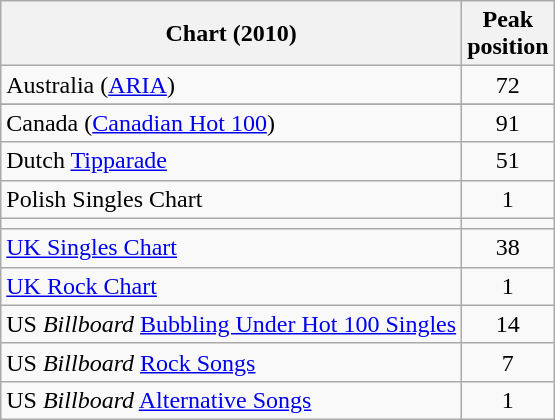<table class="wikitable sortable">
<tr>
<th>Chart (2010)</th>
<th>Peak<br>position</th>
</tr>
<tr>
<td>Australia (<a href='#'>ARIA</a>)</td>
<td style="text-align:center;">72</td>
</tr>
<tr>
</tr>
<tr>
</tr>
<tr>
<td>Canada (<a href='#'>Canadian Hot 100</a>)</td>
<td style="text-align:center;">91</td>
</tr>
<tr>
<td>Dutch <a href='#'>Tipparade</a></td>
<td style="text-align:center;">51</td>
</tr>
<tr>
<td>Polish Singles Chart</td>
<td style="text-align:center;">1</td>
</tr>
<tr>
<td></td>
</tr>
<tr>
<td><a href='#'>UK Singles Chart</a></td>
<td style="text-align:center;">38</td>
</tr>
<tr>
<td><a href='#'>UK Rock Chart</a></td>
<td style="text-align:center;">1</td>
</tr>
<tr>
<td>US <em>Billboard</em> <a href='#'>Bubbling Under Hot 100 Singles</a></td>
<td style="text-align:center;">14</td>
</tr>
<tr>
<td>US <em>Billboard</em> <a href='#'>Rock Songs</a></td>
<td style="text-align:center;">7</td>
</tr>
<tr>
<td>US <em>Billboard</em> <a href='#'>Alternative Songs</a></td>
<td style="text-align:center;">1</td>
</tr>
</table>
